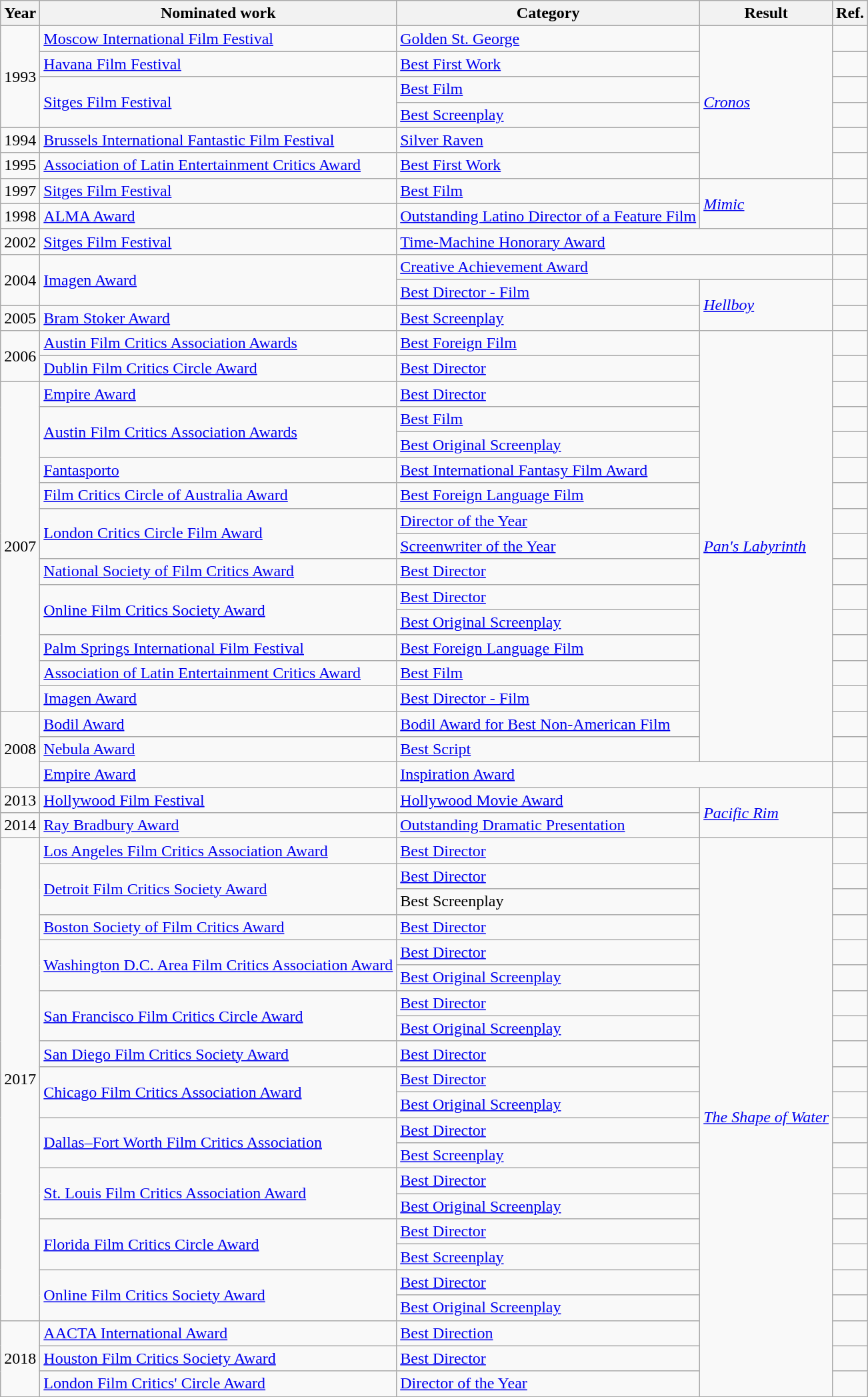<table class="wikitable sortable">
<tr>
<th>Year</th>
<th>Nominated work</th>
<th>Category</th>
<th>Result</th>
<th>Ref.</th>
</tr>
<tr>
<td rowspan="4">1993</td>
<td><a href='#'>Moscow International Film Festival</a></td>
<td><a href='#'>Golden St. George</a></td>
<td rowspan="6"><em><a href='#'>Cronos</a></em></td>
<td></td>
</tr>
<tr>
<td><a href='#'>Havana Film Festival</a></td>
<td><a href='#'>Best First Work</a></td>
<td></td>
</tr>
<tr>
<td rowspan="2"><a href='#'>Sitges Film Festival</a></td>
<td><a href='#'>Best Film</a></td>
<td></td>
</tr>
<tr>
<td><a href='#'>Best Screenplay</a></td>
<td></td>
</tr>
<tr>
<td>1994</td>
<td><a href='#'>Brussels International Fantastic Film Festival</a></td>
<td><a href='#'>Silver Raven</a></td>
<td></td>
</tr>
<tr>
<td>1995</td>
<td><a href='#'>Association of Latin Entertainment Critics Award</a></td>
<td><a href='#'>Best First Work</a></td>
<td></td>
</tr>
<tr>
<td>1997</td>
<td><a href='#'>Sitges Film Festival</a></td>
<td><a href='#'>Best Film</a></td>
<td rowspan="2"><em><a href='#'>Mimic</a></em></td>
<td></td>
</tr>
<tr>
<td>1998</td>
<td><a href='#'>ALMA Award</a></td>
<td><a href='#'>Outstanding Latino Director of a Feature Film</a></td>
<td></td>
</tr>
<tr>
<td>2002</td>
<td><a href='#'>Sitges Film Festival</a></td>
<td colspan="2"><a href='#'>Time-Machine Honorary Award</a></td>
<td></td>
</tr>
<tr>
<td rowspan="2">2004</td>
<td rowspan="2"><a href='#'>Imagen Award</a></td>
<td colspan="2"><a href='#'>Creative Achievement Award</a></td>
<td></td>
</tr>
<tr>
<td><a href='#'>Best Director - Film</a></td>
<td rowspan="2"><em><a href='#'>Hellboy</a></em></td>
<td></td>
</tr>
<tr>
<td>2005</td>
<td><a href='#'>Bram Stoker Award</a></td>
<td><a href='#'>Best Screenplay</a></td>
<td></td>
</tr>
<tr>
<td rowspan="2">2006</td>
<td><a href='#'>Austin Film Critics Association Awards</a></td>
<td><a href='#'>Best Foreign Film</a></td>
<td rowspan="17"><em><a href='#'>Pan's Labyrinth</a></em></td>
<td></td>
</tr>
<tr>
<td><a href='#'>Dublin Film Critics Circle Award</a></td>
<td><a href='#'>Best Director</a></td>
<td></td>
</tr>
<tr>
<td rowspan="13">2007</td>
<td><a href='#'>Empire Award</a></td>
<td><a href='#'>Best Director</a></td>
<td></td>
</tr>
<tr>
<td rowspan="2"><a href='#'>Austin Film Critics Association Awards</a></td>
<td><a href='#'>Best Film</a></td>
<td></td>
</tr>
<tr>
<td><a href='#'>Best Original Screenplay</a></td>
<td></td>
</tr>
<tr>
<td><a href='#'>Fantasporto</a></td>
<td><a href='#'>Best International Fantasy Film Award</a></td>
<td></td>
</tr>
<tr>
<td><a href='#'>Film Critics Circle of Australia Award</a></td>
<td><a href='#'>Best Foreign Language Film</a></td>
<td></td>
</tr>
<tr>
<td rowspan="2"><a href='#'>London Critics Circle Film Award</a></td>
<td><a href='#'>Director of the Year</a></td>
<td></td>
</tr>
<tr>
<td><a href='#'>Screenwriter of the Year</a></td>
<td></td>
</tr>
<tr>
<td><a href='#'>National Society of Film Critics Award</a></td>
<td><a href='#'>Best Director</a></td>
<td></td>
</tr>
<tr>
<td rowspan="2"><a href='#'>Online Film Critics Society Award</a></td>
<td><a href='#'>Best Director</a></td>
<td></td>
</tr>
<tr>
<td><a href='#'>Best Original Screenplay</a></td>
<td></td>
</tr>
<tr>
<td><a href='#'>Palm Springs International Film Festival</a></td>
<td><a href='#'>Best Foreign Language Film</a></td>
<td></td>
</tr>
<tr>
<td><a href='#'>Association of Latin Entertainment Critics Award</a></td>
<td><a href='#'>Best Film</a></td>
<td></td>
</tr>
<tr>
<td><a href='#'>Imagen Award</a></td>
<td><a href='#'>Best Director - Film</a></td>
<td></td>
</tr>
<tr>
<td rowspan="3">2008</td>
<td><a href='#'>Bodil Award</a></td>
<td><a href='#'>Bodil Award for Best Non-American Film</a></td>
<td></td>
</tr>
<tr>
<td><a href='#'>Nebula Award</a></td>
<td><a href='#'>Best Script</a></td>
<td></td>
</tr>
<tr>
<td><a href='#'>Empire Award</a></td>
<td colspan="2"><a href='#'>Inspiration Award</a></td>
<td></td>
</tr>
<tr>
<td>2013</td>
<td><a href='#'>Hollywood Film Festival</a></td>
<td><a href='#'>Hollywood Movie Award</a></td>
<td rowspan="2"><em><a href='#'>Pacific Rim</a></em></td>
<td></td>
</tr>
<tr>
<td>2014</td>
<td><a href='#'>Ray Bradbury Award</a></td>
<td><a href='#'>Outstanding Dramatic Presentation</a></td>
<td></td>
</tr>
<tr>
<td rowspan="19">2017</td>
<td><a href='#'>Los Angeles Film Critics Association Award</a></td>
<td><a href='#'>Best Director</a></td>
<td rowspan="24"><em><a href='#'>The Shape of Water</a></em></td>
<td></td>
</tr>
<tr>
<td rowspan="2"><a href='#'>Detroit Film Critics Society Award</a></td>
<td><a href='#'>Best Director</a></td>
<td></td>
</tr>
<tr>
<td>Best Screenplay</td>
<td></td>
</tr>
<tr>
<td><a href='#'>Boston Society of Film Critics Award</a></td>
<td><a href='#'>Best Director</a></td>
<td></td>
</tr>
<tr>
<td rowspan="2"><a href='#'>Washington D.C. Area Film Critics Association Award</a></td>
<td><a href='#'>Best Director</a></td>
<td></td>
</tr>
<tr>
<td><a href='#'>Best Original Screenplay</a></td>
<td></td>
</tr>
<tr>
<td rowspan="2"><a href='#'>San Francisco Film Critics Circle Award</a></td>
<td><a href='#'>Best Director</a></td>
<td></td>
</tr>
<tr>
<td><a href='#'>Best Original Screenplay</a></td>
<td></td>
</tr>
<tr>
<td><a href='#'>San Diego Film Critics Society Award</a></td>
<td><a href='#'>Best Director</a></td>
<td></td>
</tr>
<tr>
<td rowspan="2"><a href='#'>Chicago Film Critics Association Award</a></td>
<td><a href='#'>Best Director</a></td>
<td></td>
</tr>
<tr>
<td><a href='#'>Best Original Screenplay</a></td>
<td></td>
</tr>
<tr>
<td rowspan="2"><a href='#'>Dallas–Fort Worth Film Critics Association</a></td>
<td><a href='#'>Best Director</a></td>
<td></td>
</tr>
<tr>
<td><a href='#'>Best Screenplay</a></td>
<td></td>
</tr>
<tr>
<td rowspan="2"><a href='#'>St. Louis Film Critics Association Award</a></td>
<td><a href='#'>Best Director</a></td>
<td></td>
</tr>
<tr>
<td><a href='#'>Best Original Screenplay</a></td>
<td></td>
</tr>
<tr>
<td rowspan="2"><a href='#'>Florida Film Critics Circle Award</a></td>
<td><a href='#'>Best Director</a></td>
<td></td>
</tr>
<tr>
<td><a href='#'>Best Screenplay</a></td>
<td></td>
</tr>
<tr>
<td rowspan="2"><a href='#'>Online Film Critics Society Award</a></td>
<td><a href='#'>Best Director</a></td>
<td></td>
</tr>
<tr>
<td><a href='#'>Best Original Screenplay</a></td>
<td></td>
</tr>
<tr>
<td rowspan="3">2018</td>
<td><a href='#'>AACTA International Award</a></td>
<td><a href='#'>Best Direction</a></td>
<td></td>
</tr>
<tr>
<td><a href='#'>Houston Film Critics Society Award</a></td>
<td><a href='#'>Best Director</a></td>
<td></td>
</tr>
<tr>
<td><a href='#'>London Film Critics' Circle Award</a></td>
<td><a href='#'>Director of the Year</a></td>
<td></td>
</tr>
<tr>
</tr>
</table>
